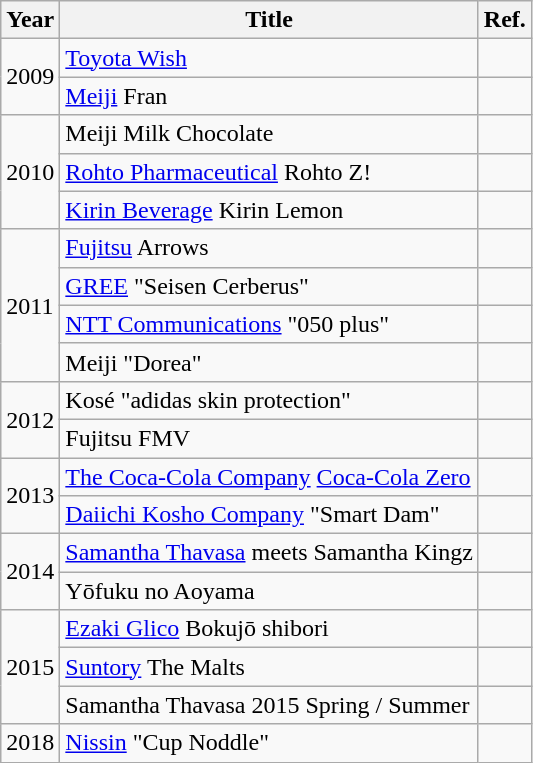<table class="wikitable">
<tr>
<th>Year</th>
<th>Title</th>
<th>Ref.</th>
</tr>
<tr>
<td rowspan="2">2009</td>
<td><a href='#'>Toyota Wish</a></td>
<td></td>
</tr>
<tr>
<td><a href='#'>Meiji</a> Fran</td>
<td></td>
</tr>
<tr>
<td rowspan="3">2010</td>
<td>Meiji Milk Chocolate</td>
<td></td>
</tr>
<tr>
<td><a href='#'>Rohto Pharmaceutical</a> Rohto Z!</td>
<td></td>
</tr>
<tr>
<td><a href='#'>Kirin Beverage</a> Kirin Lemon</td>
<td></td>
</tr>
<tr>
<td rowspan="4">2011</td>
<td><a href='#'>Fujitsu</a> Arrows</td>
<td></td>
</tr>
<tr>
<td><a href='#'>GREE</a> "Seisen Cerberus"</td>
<td></td>
</tr>
<tr>
<td><a href='#'>NTT Communications</a> "050 plus"</td>
<td></td>
</tr>
<tr>
<td>Meiji "Dorea"</td>
<td></td>
</tr>
<tr>
<td rowspan="2">2012</td>
<td>Kosé "adidas skin protection"</td>
<td></td>
</tr>
<tr>
<td>Fujitsu FMV</td>
<td></td>
</tr>
<tr>
<td rowspan="2">2013</td>
<td><a href='#'>The Coca-Cola Company</a> <a href='#'>Coca-Cola Zero</a></td>
<td></td>
</tr>
<tr>
<td><a href='#'>Daiichi Kosho Company</a> "Smart Dam"</td>
<td></td>
</tr>
<tr>
<td rowspan="2">2014</td>
<td><a href='#'>Samantha Thavasa</a> meets Samantha Kingz</td>
<td></td>
</tr>
<tr>
<td>Yōfuku no Aoyama</td>
<td></td>
</tr>
<tr>
<td rowspan="3">2015</td>
<td><a href='#'>Ezaki Glico</a> Bokujō shibori</td>
<td></td>
</tr>
<tr>
<td><a href='#'>Suntory</a> The Malts</td>
<td></td>
</tr>
<tr>
<td>Samantha Thavasa 2015 Spring / Summer</td>
<td></td>
</tr>
<tr>
<td>2018</td>
<td><a href='#'>Nissin</a> "Cup Noddle"</td>
<td></td>
</tr>
</table>
